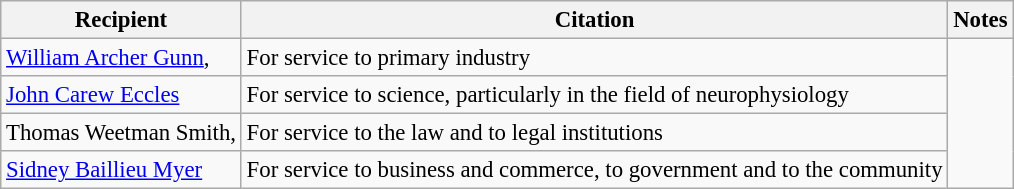<table class="wikitable" style="font-size:95%;">
<tr>
<th>Recipient</th>
<th>Citation</th>
<th>Notes</th>
</tr>
<tr>
<td> <a href='#'>William Archer Gunn</a>, </td>
<td>For service to primary industry</td>
<td rowspan=4></td>
</tr>
<tr>
<td> <a href='#'>John Carew Eccles</a></td>
<td>For service to science, particularly in the field of neurophysiology</td>
</tr>
<tr>
<td> Thomas Weetman Smith, </td>
<td>For service to the law and to legal institutions</td>
</tr>
<tr>
<td><a href='#'>Sidney Baillieu Myer</a></td>
<td>For service to business and commerce, to government and to the community</td>
</tr>
</table>
